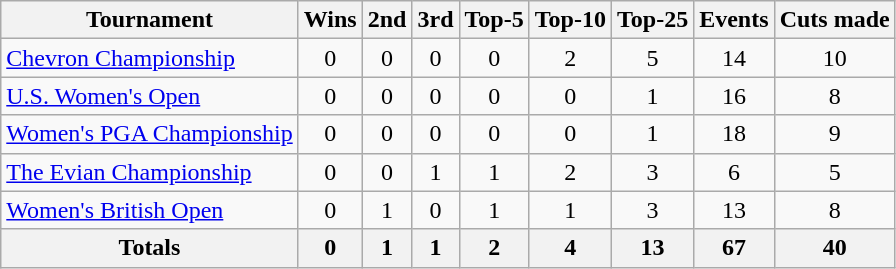<table class=wikitable style=text-align:center>
<tr>
<th>Tournament</th>
<th>Wins</th>
<th>2nd</th>
<th>3rd</th>
<th>Top-5</th>
<th>Top-10</th>
<th>Top-25</th>
<th>Events</th>
<th>Cuts made</th>
</tr>
<tr>
<td align=left><a href='#'>Chevron Championship</a></td>
<td>0</td>
<td>0</td>
<td>0</td>
<td>0</td>
<td>2</td>
<td>5</td>
<td>14</td>
<td>10</td>
</tr>
<tr>
<td align=left><a href='#'>U.S. Women's Open</a></td>
<td>0</td>
<td>0</td>
<td>0</td>
<td>0</td>
<td>0</td>
<td>1</td>
<td>16</td>
<td>8</td>
</tr>
<tr>
<td align=left><a href='#'>Women's PGA Championship</a></td>
<td>0</td>
<td>0</td>
<td>0</td>
<td>0</td>
<td>0</td>
<td>1</td>
<td>18</td>
<td>9</td>
</tr>
<tr>
<td align=left><a href='#'>The Evian Championship</a></td>
<td>0</td>
<td>0</td>
<td>1</td>
<td>1</td>
<td>2</td>
<td>3</td>
<td>6</td>
<td>5</td>
</tr>
<tr>
<td align=left><a href='#'>Women's British Open</a></td>
<td>0</td>
<td>1</td>
<td>0</td>
<td>1</td>
<td>1</td>
<td>3</td>
<td>13</td>
<td>8</td>
</tr>
<tr>
<th>Totals</th>
<th>0</th>
<th>1</th>
<th>1</th>
<th>2</th>
<th>4</th>
<th>13</th>
<th>67</th>
<th>40</th>
</tr>
</table>
